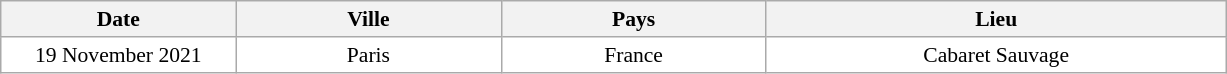<table class="wikitable centre" style="font-size:90%; text-align:center; background:#fff;">
<tr>
<th width="150">Date</th>
<th width="170">Ville</th>
<th width="170">Pays</th>
<th width="300">Lieu</th>
</tr>
<tr>
<td align="center" rowspan="1">19 November 2021</td>
<td align="center" rowspan="1">Paris</td>
<td align="center" rowspan="6">France</td>
<td align="center" rowspan="1">Cabaret Sauvage</td>
</tr>
</table>
